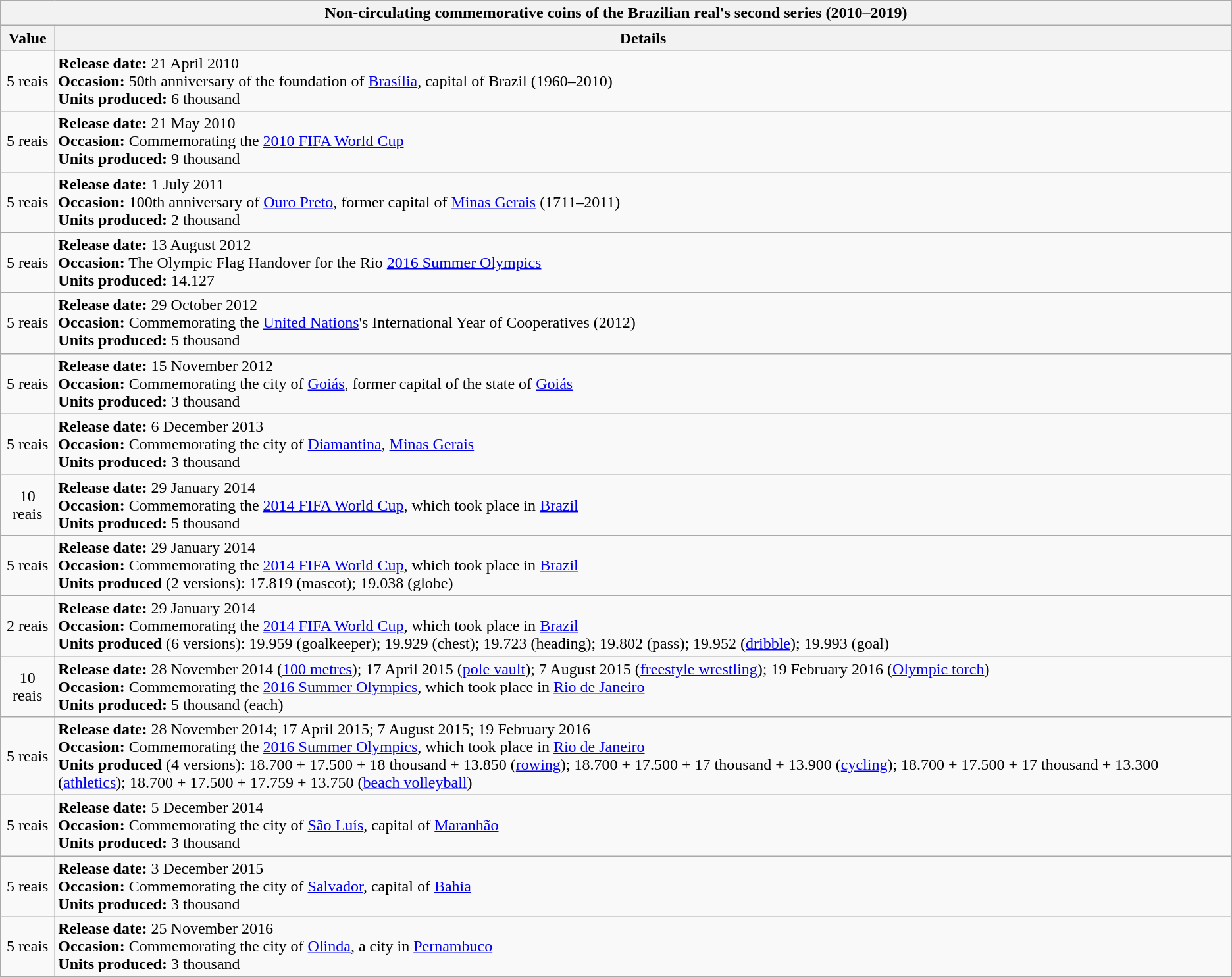<table border="1" class="wikitable mw-collapsible mw-collapsed">
<tr>
<th colspan="3">Non-circulating commemorative coins of the Brazilian real's second series (2010–2019)</th>
</tr>
<tr -->
<th align="Center">Value</th>
<th align="Center">Details</th>
</tr>
<tr -->
<td align="Center">5 reais</td>
<td><strong>Release date:</strong> 21 April 2010<br><strong>Occasion:</strong> 50th anniversary of the foundation of <a href='#'>Brasília</a>, capital of Brazil (1960–2010)<br><strong>Units produced:</strong> 6 thousand</td>
</tr>
<tr -->
<td align="Center">5 reais</td>
<td><strong>Release date:</strong> 21 May 2010<br><strong>Occasion:</strong> Commemorating the <a href='#'>2010 FIFA World Cup</a><br><strong>Units produced:</strong> 9 thousand</td>
</tr>
<tr -->
<td align="Center">5 reais</td>
<td><strong>Release date:</strong> 1 July 2011<br><strong>Occasion:</strong> 100th anniversary of <a href='#'>Ouro Preto</a>, former capital of <a href='#'>Minas Gerais</a> (1711–2011)<br><strong>Units produced:</strong> 2 thousand</td>
</tr>
<tr -->
<td align="Center">5 reais</td>
<td><strong>Release date:</strong> 13 August 2012<br><strong>Occasion:</strong> The Olympic Flag Handover for the Rio <a href='#'>2016 Summer Olympics</a><br><strong>Units produced:</strong> 14.127</td>
</tr>
<tr -->
<td align="Center">5 reais</td>
<td><strong>Release date:</strong> 29 October 2012<br><strong>Occasion:</strong> Commemorating the <a href='#'>United Nations</a>'s International Year of Cooperatives (2012)<br><strong>Units produced:</strong> 5 thousand</td>
</tr>
<tr -->
<td align="Center">5 reais</td>
<td><strong>Release date:</strong> 15 November 2012<br><strong>Occasion:</strong> Commemorating the city of <a href='#'>Goiás</a>, former capital of the state of <a href='#'>Goiás</a><br><strong>Units produced:</strong> 3 thousand</td>
</tr>
<tr -->
<td align="Center">5 reais</td>
<td><strong>Release date:</strong> 6 December 2013<br><strong>Occasion:</strong> Commemorating the city of <a href='#'>Diamantina</a>, <a href='#'>Minas Gerais</a><br><strong>Units produced:</strong> 3 thousand</td>
</tr>
<tr -->
<td align="Center">10 reais</td>
<td><strong>Release date:</strong> 29 January 2014<br><strong>Occasion:</strong> Commemorating the <a href='#'>2014 FIFA World Cup</a>, which took place in <a href='#'>Brazil</a><br><strong>Units produced:</strong> 5 thousand</td>
</tr>
<tr -->
<td align="Center">5 reais</td>
<td><strong>Release date:</strong> 29 January 2014<br><strong>Occasion:</strong> Commemorating the <a href='#'>2014 FIFA World Cup</a>, which took place in <a href='#'>Brazil</a><br><strong>Units produced</strong> (2 versions): 17.819 (mascot); 19.038 (globe)</td>
</tr>
<tr -->
<td align="Center">2 reais</td>
<td><strong>Release date:</strong> 29 January 2014<br><strong>Occasion:</strong> Commemorating the <a href='#'>2014 FIFA World Cup</a>, which took place in <a href='#'>Brazil</a><br><strong>Units produced</strong> (6 versions):  19.959 (goalkeeper); 19.929 (chest); 19.723 (heading); 19.802 (pass); 19.952 (<a href='#'>dribble</a>); 19.993 (goal)</td>
</tr>
<tr -->
<td align="Center">10 reais</td>
<td><strong>Release date:</strong> 28 November 2014 (<a href='#'>100 metres</a>); 17 April 2015 (<a href='#'>pole vault</a>); 7 August 2015 (<a href='#'>freestyle wrestling</a>); 19 February 2016 (<a href='#'>Olympic torch</a>)<br><strong>Occasion:</strong> Commemorating the <a href='#'>2016 Summer Olympics</a>, which took place in <a href='#'>Rio de Janeiro</a><br><strong>Units produced:</strong> 5 thousand (each)</td>
</tr>
<tr -->
<td align="Center">5 reais</td>
<td><strong>Release date:</strong> 28 November 2014; 17 April 2015; 7 August 2015; 19 February 2016<br><strong>Occasion:</strong> Commemorating the <a href='#'>2016 Summer Olympics</a>, which took place in <a href='#'>Rio de Janeiro</a><br><strong>Units produced</strong> (4 versions): 18.700 + 17.500 + 18 thousand + 13.850 (<a href='#'>rowing</a>); 18.700 + 17.500 + 17 thousand + 13.900 (<a href='#'>cycling</a>); 18.700 + 17.500 + 17 thousand + 13.300 (<a href='#'>athletics</a>); 18.700 + 17.500 + 17.759 + 13.750 (<a href='#'>beach volleyball</a>)</td>
</tr>
<tr -->
<td align="Center">5 reais</td>
<td><strong>Release date:</strong> 5 December 2014<br><strong>Occasion:</strong> Commemorating the city of <a href='#'>São Luís</a>, capital of <a href='#'>Maranhão</a><br><strong>Units produced:</strong> 3 thousand</td>
</tr>
<tr -->
<td align="Center">5 reais</td>
<td><strong>Release date:</strong> 3 December 2015<br><strong>Occasion:</strong> Commemorating the city of <a href='#'>Salvador</a>, capital of <a href='#'>Bahia</a><br><strong>Units produced:</strong> 3 thousand</td>
</tr>
<tr -->
<td align="Center">5 reais</td>
<td><strong>Release date:</strong> 25 November 2016<br><strong>Occasion:</strong> Commemorating the city of <a href='#'>Olinda</a>, a city in <a href='#'>Pernambuco</a><br><strong>Units produced:</strong> 3 thousand</td>
</tr>
</table>
